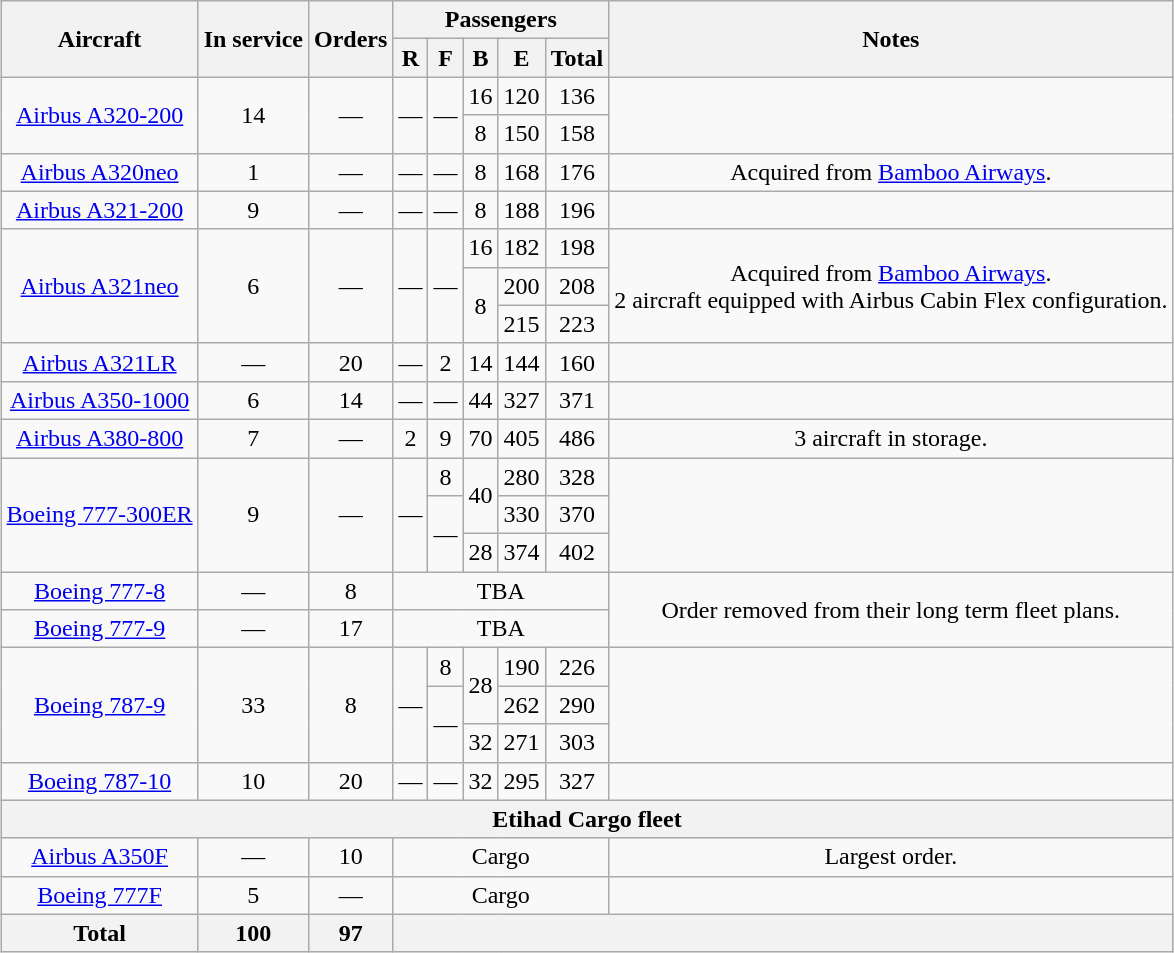<table class="wikitable" style="margin:0.5em auto; text-align:center">
<tr>
<th rowspan="2">Aircraft</th>
<th rowspan="2">In service</th>
<th rowspan="2">Orders</th>
<th colspan="5">Passengers</th>
<th rowspan="2">Notes</th>
</tr>
<tr>
<th><abbr>R</abbr></th>
<th><abbr>F</abbr></th>
<th><abbr>B</abbr></th>
<th><abbr>E</abbr></th>
<th>Total</th>
</tr>
<tr>
<td rowspan="2"><a href='#'>Airbus A320-200</a></td>
<td rowspan="2">14</td>
<td rowspan="2">—</td>
<td rowspan="2">—</td>
<td rowspan="2">—</td>
<td>16</td>
<td>120</td>
<td>136</td>
<td rowspan="2"></td>
</tr>
<tr>
<td>8</td>
<td>150</td>
<td>158</td>
</tr>
<tr>
<td><a href='#'>Airbus A320neo</a></td>
<td>1</td>
<td>—</td>
<td>—</td>
<td>—</td>
<td>8</td>
<td>168</td>
<td>176</td>
<td>Acquired from <a href='#'>Bamboo Airways</a>.</td>
</tr>
<tr>
<td><a href='#'>Airbus A321-200</a></td>
<td>9</td>
<td>—</td>
<td>—</td>
<td>—</td>
<td>8</td>
<td>188</td>
<td>196</td>
<td></td>
</tr>
<tr>
<td rowspan="3"><a href='#'>Airbus A321neo</a></td>
<td rowspan="3">6</td>
<td rowspan="3">—</td>
<td rowspan="3">—</td>
<td rowspan="3">—</td>
<td>16</td>
<td>182</td>
<td>198</td>
<td rowspan="3">Acquired from <a href='#'>Bamboo Airways</a>.<br>2 aircraft equipped with Airbus Cabin Flex configuration.</td>
</tr>
<tr>
<td rowspan="2">8</td>
<td>200</td>
<td>208</td>
</tr>
<tr>
<td>215</td>
<td>223</td>
</tr>
<tr>
<td><a href='#'>Airbus A321LR</a></td>
<td>—</td>
<td>20</td>
<td>—</td>
<td>2</td>
<td>14</td>
<td>144</td>
<td>160</td>
<td></td>
</tr>
<tr>
<td><a href='#'>Airbus A350-1000</a></td>
<td>6</td>
<td>14</td>
<td>—</td>
<td>—</td>
<td>44</td>
<td>327</td>
<td>371</td>
<td></td>
</tr>
<tr>
<td><a href='#'>Airbus A380-800</a></td>
<td>7</td>
<td>—</td>
<td>2</td>
<td>9</td>
<td>70</td>
<td>405</td>
<td>486</td>
<td>3 aircraft in storage.</td>
</tr>
<tr>
<td rowspan="3"><a href='#'>Boeing 777-300ER</a></td>
<td rowspan="3">9</td>
<td rowspan="3">—</td>
<td rowspan="3">—</td>
<td>8</td>
<td rowspan="2">40</td>
<td>280</td>
<td>328</td>
<td rowspan="3"></td>
</tr>
<tr>
<td rowspan="2">—</td>
<td>330</td>
<td>370</td>
</tr>
<tr>
<td>28</td>
<td>374</td>
<td>402</td>
</tr>
<tr>
<td><a href='#'>Boeing 777-8</a></td>
<td>—</td>
<td>8</td>
<td colspan="5"><abbr>TBA</abbr></td>
<td rowspan="2">Order removed from their long term fleet plans.</td>
</tr>
<tr>
<td><a href='#'>Boeing 777-9</a></td>
<td>—</td>
<td>17</td>
<td colspan="5"><abbr>TBA</abbr></td>
</tr>
<tr>
<td rowspan="3"><a href='#'>Boeing 787-9</a></td>
<td rowspan="3">33</td>
<td rowspan="3">8</td>
<td rowspan="3">—</td>
<td>8</td>
<td rowspan="2">28</td>
<td>190</td>
<td>226</td>
<td rowspan="3"></td>
</tr>
<tr>
<td rowspan="2">—</td>
<td>262</td>
<td>290</td>
</tr>
<tr>
<td>32</td>
<td>271</td>
<td>303</td>
</tr>
<tr>
<td><a href='#'>Boeing 787-10</a></td>
<td>10</td>
<td>20</td>
<td>—</td>
<td>—</td>
<td>32</td>
<td>295</td>
<td>327</td>
<td></td>
</tr>
<tr>
<th colspan=9 scope=row>Etihad Cargo fleet</th>
</tr>
<tr>
<td><a href='#'>Airbus A350F</a></td>
<td>—</td>
<td>10</td>
<td colspan="5"><abbr>Cargo</abbr></td>
<td>Largest order.</td>
</tr>
<tr>
<td><a href='#'>Boeing 777F</a></td>
<td>5</td>
<td>—</td>
<td colspan="5"><abbr>Cargo</abbr></td>
<td></td>
</tr>
<tr>
<th>Total</th>
<th>100</th>
<th>97</th>
<th colspan=6></th>
</tr>
</table>
